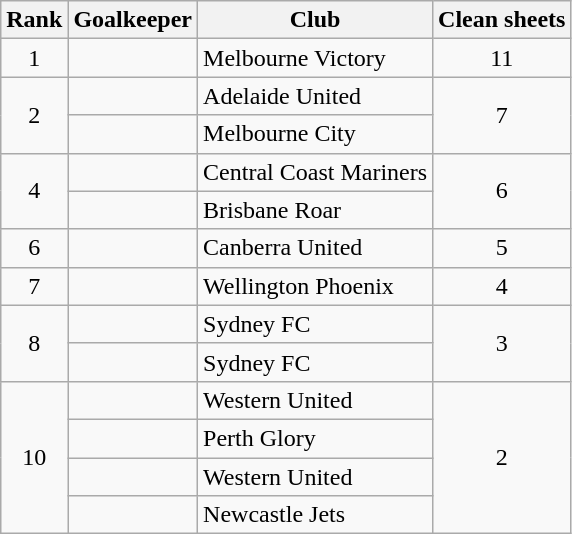<table class="wikitable sortable" style="text-align:center;">
<tr>
<th>Rank</th>
<th>Goalkeeper</th>
<th>Club</th>
<th>Clean sheets</th>
</tr>
<tr>
<td>1</td>
<td align=left></td>
<td align=left>Melbourne Victory</td>
<td>11</td>
</tr>
<tr>
<td rowspan=2>2</td>
<td align=left></td>
<td align=left>Adelaide United</td>
<td rowspan=2>7</td>
</tr>
<tr>
<td align=left></td>
<td align=left>Melbourne City</td>
</tr>
<tr>
<td rowspan=2>4</td>
<td align=left></td>
<td align=left>Central Coast Mariners</td>
<td rowspan=2>6</td>
</tr>
<tr>
<td align=left></td>
<td align=left>Brisbane Roar</td>
</tr>
<tr>
<td>6</td>
<td align=left></td>
<td align=left>Canberra United</td>
<td>5</td>
</tr>
<tr>
<td>7</td>
<td align=left></td>
<td align=left>Wellington Phoenix</td>
<td>4</td>
</tr>
<tr>
<td rowspan=2>8</td>
<td align=left></td>
<td align=left>Sydney FC</td>
<td rowspan=2>3</td>
</tr>
<tr>
<td align=left></td>
<td align=left>Sydney FC</td>
</tr>
<tr>
<td rowspan=4>10</td>
<td align=left></td>
<td align=left>Western United</td>
<td rowspan=4>2</td>
</tr>
<tr>
<td align=left></td>
<td align=left>Perth Glory</td>
</tr>
<tr>
<td align=left></td>
<td align=left>Western United</td>
</tr>
<tr>
<td align=left></td>
<td align=left>Newcastle Jets</td>
</tr>
</table>
